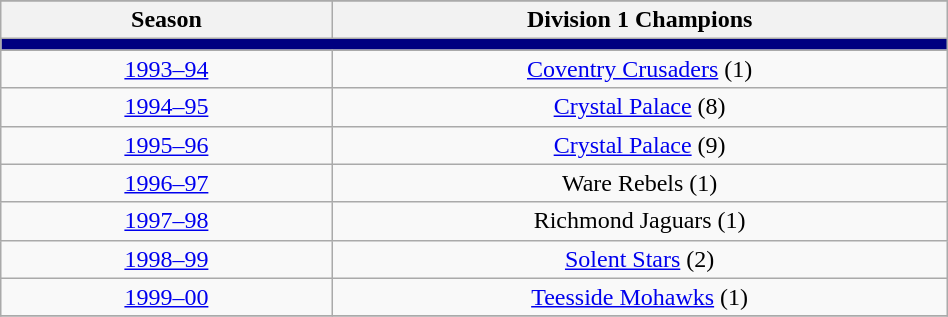<table class="wikitable" style="text-align:center;font-size:100%;width: 50%">
<tr bgcolor="#efefef">
</tr>
<tr>
<th width=35%>Season</th>
<th width=65%>Division 1 Champions</th>
</tr>
<tr>
<td colspan="7" align=center bgcolor="navy"></td>
</tr>
<tr>
<td><a href='#'>1993–94</a></td>
<td><a href='#'>Coventry Crusaders</a> (1)</td>
</tr>
<tr>
<td><a href='#'>1994–95</a></td>
<td><a href='#'>Crystal Palace</a> (8)</td>
</tr>
<tr>
<td><a href='#'>1995–96</a></td>
<td><a href='#'>Crystal Palace</a> (9)</td>
</tr>
<tr>
<td><a href='#'>1996–97</a></td>
<td>Ware Rebels (1)</td>
</tr>
<tr>
<td><a href='#'>1997–98</a></td>
<td>Richmond Jaguars (1)</td>
</tr>
<tr>
<td><a href='#'>1998–99</a></td>
<td><a href='#'>Solent Stars</a> (2)</td>
</tr>
<tr>
<td><a href='#'>1999–00</a></td>
<td><a href='#'>Teesside Mohawks</a> (1)</td>
</tr>
<tr>
</tr>
</table>
